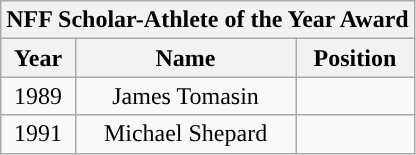<table class="wikitable">
<tr align="center">
<th colspan=5>NFF Scholar-Athlete of the Year Award</th>
</tr>
<tr>
<th>Year</th>
<th>Name</th>
<th>Position</th>
</tr>
<tr align="center" bgcolor="">
<td>1989</td>
<td>James Tomasin</td>
<td></td>
</tr>
<tr align="center" bgcolor="">
<td>1991</td>
<td>Michael Shepard</td>
<td></td>
</tr>
</table>
